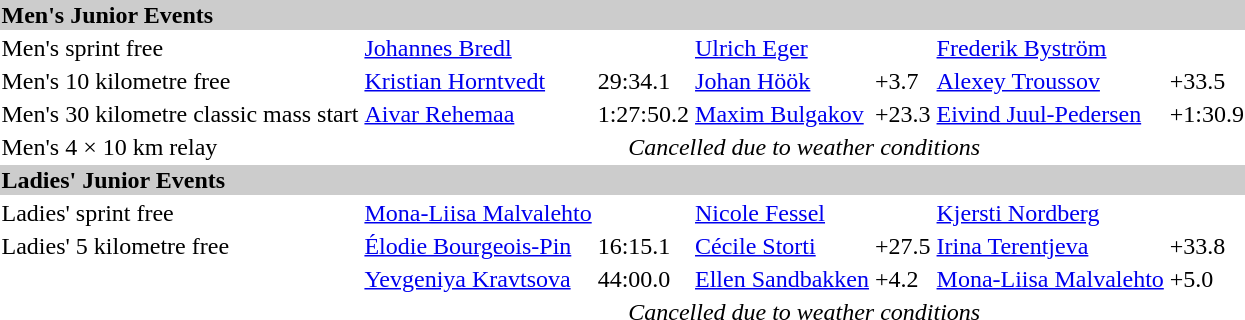<table>
<tr style="background:#ccc;">
<td colspan=7><strong>Men's Junior Events</strong></td>
</tr>
<tr>
<td>Men's sprint free</td>
<td><a href='#'>Johannes Bredl</a><br></td>
<td></td>
<td><a href='#'>Ulrich Eger</a><br></td>
<td></td>
<td><a href='#'>Frederik Byström</a><br></td>
<td></td>
</tr>
<tr>
<td>Men's 10 kilometre free</td>
<td><a href='#'>Kristian Horntvedt</a><br></td>
<td>29:34.1</td>
<td><a href='#'>Johan Höök</a><br></td>
<td>+3.7</td>
<td><a href='#'>Alexey Troussov</a><br></td>
<td>+33.5</td>
</tr>
<tr>
<td>Men's 30 kilometre classic mass start</td>
<td><a href='#'>Aivar Rehemaa</a><br></td>
<td>1:27:50.2</td>
<td><a href='#'>Maxim Bulgakov</a><br></td>
<td>+23.3</td>
<td><a href='#'>Eivind Juul-Pedersen</a><br></td>
<td>+1:30.9</td>
</tr>
<tr>
<td>Men's 4 × 10 km relay</td>
<td colspan=6 align=center><em>Cancelled due to weather conditions</em></td>
</tr>
<tr style="background:#ccc;">
<td colspan=7><strong>Ladies' Junior Events</strong></td>
</tr>
<tr>
<td>Ladies' sprint free</td>
<td><a href='#'>Mona-Liisa Malvalehto</a><br></td>
<td></td>
<td><a href='#'>Nicole Fessel</a><br></td>
<td></td>
<td><a href='#'>Kjersti Nordberg</a><br></td>
<td></td>
</tr>
<tr>
<td>Ladies' 5 kilometre free</td>
<td><a href='#'>Élodie Bourgeois-Pin</a><br></td>
<td>16:15.1</td>
<td><a href='#'>Cécile Storti</a><br></td>
<td>+27.5</td>
<td><a href='#'>Irina Terentjeva</a><br></td>
<td>+33.8</td>
</tr>
<tr>
<td></td>
<td><a href='#'>Yevgeniya Kravtsova</a><br></td>
<td>44:00.0</td>
<td><a href='#'>Ellen Sandbakken</a><br></td>
<td>+4.2</td>
<td><a href='#'>Mona-Liisa Malvalehto</a><br></td>
<td>+5.0</td>
</tr>
<tr>
<td></td>
<td colspan=6 align=center><em>Cancelled due to weather conditions</em></td>
</tr>
</table>
